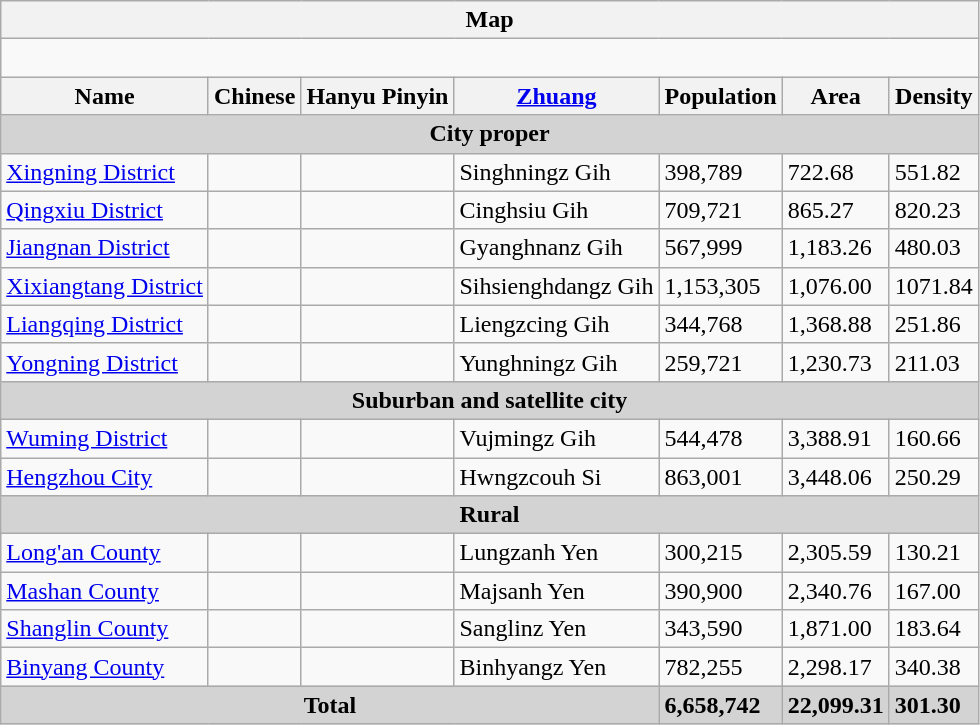<table class="wikitable">
<tr>
<th colspan="7" align="center">Map</th>
</tr>
<tr>
<td colspan="7"><div><br> 













</div></td>
</tr>
<tr>
<th>Name</th>
<th>Chinese</th>
<th>Hanyu Pinyin</th>
<th><a href='#'>Zhuang</a></th>
<th>Population </th>
<th>Area </th>
<th>Density </th>
</tr>
<tr>
<td colspan="10" align="center" bgcolor="#D3D3D3"><strong>City proper</strong></td>
</tr>
<tr>
<td><a href='#'>Xingning District</a></td>
<td></td>
<td></td>
<td>Singhningz Gih</td>
<td>398,789</td>
<td>722.68</td>
<td>551.82</td>
</tr>
<tr>
<td><a href='#'>Qingxiu District</a></td>
<td></td>
<td></td>
<td>Cinghsiu Gih</td>
<td>709,721</td>
<td>865.27</td>
<td>820.23</td>
</tr>
<tr>
<td><a href='#'>Jiangnan District</a></td>
<td></td>
<td></td>
<td>Gyanghnanz Gih</td>
<td>567,999</td>
<td>1,183.26</td>
<td>480.03</td>
</tr>
<tr>
<td><a href='#'>Xixiangtang District</a></td>
<td></td>
<td></td>
<td>Sihsienghdangz Gih</td>
<td>1,153,305</td>
<td>1,076.00</td>
<td>1071.84</td>
</tr>
<tr>
<td><a href='#'>Liangqing District</a></td>
<td></td>
<td></td>
<td>Liengzcing Gih</td>
<td>344,768</td>
<td>1,368.88</td>
<td>251.86</td>
</tr>
<tr>
<td><a href='#'>Yongning District</a></td>
<td></td>
<td></td>
<td>Yunghningz Gih</td>
<td>259,721</td>
<td>1,230.73</td>
<td>211.03</td>
</tr>
<tr>
<td colspan="7" align="center" bgcolor="#D3D3D3"><strong>Suburban and satellite city</strong></td>
</tr>
<tr>
<td><a href='#'>Wuming District</a></td>
<td></td>
<td></td>
<td>Vujmingz Gih</td>
<td>544,478</td>
<td>3,388.91</td>
<td>160.66</td>
</tr>
<tr>
<td><a href='#'>Hengzhou City</a></td>
<td></td>
<td></td>
<td>Hwngzcouh Si</td>
<td>863,001</td>
<td>3,448.06</td>
<td>250.29</td>
</tr>
<tr>
<td colspan="7" align="center" bgcolor="#D3D3D3"><strong>Rural</strong></td>
</tr>
<tr>
<td><a href='#'>Long'an County</a></td>
<td></td>
<td></td>
<td>Lungzanh Yen</td>
<td>300,215</td>
<td>2,305.59</td>
<td>130.21</td>
</tr>
<tr>
<td><a href='#'>Mashan County</a></td>
<td></td>
<td></td>
<td>Majsanh Yen</td>
<td>390,900</td>
<td>2,340.76</td>
<td>167.00</td>
</tr>
<tr>
<td><a href='#'>Shanglin County</a></td>
<td></td>
<td></td>
<td>Sanglinz Yen</td>
<td>343,590</td>
<td>1,871.00</td>
<td>183.64</td>
</tr>
<tr>
<td><a href='#'>Binyang County</a></td>
<td></td>
<td></td>
<td>Binhyangz Yen</td>
<td>782,255</td>
<td>2,298.17</td>
<td>340.38</td>
</tr>
<tr style="background:#d3d3d3;">
<td colspan=4 style="text-align:center; "><strong>Total</strong></td>
<td><strong>6,658,742</strong></td>
<td><strong>22,099.31</strong></td>
<td><strong>301.30</strong></td>
</tr>
</table>
